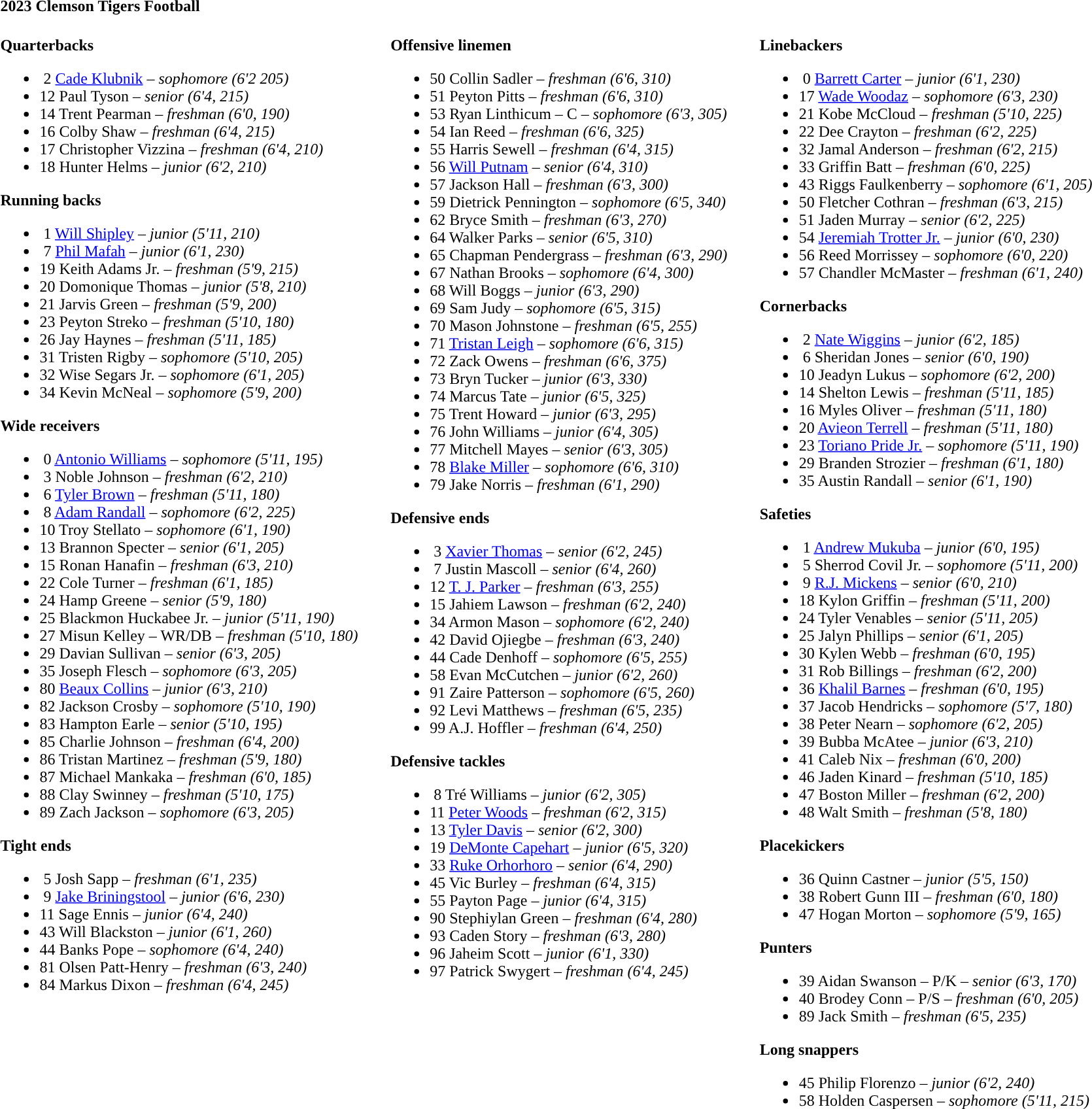<table class="toccolours" style="text-align: left;">
<tr>
<td colspan=11><strong>2023 Clemson Tigers Football</strong></td>
</tr>
<tr>
<td valign="top"><br><strong>Quarterbacks</strong><ul><li> 2 <a href='#'>Cade Klubnik</a> – <em>sophomore (6'2 205)</em></li><li>12 Paul Tyson – <em> senior (6'4, 215)</em></li><li>14 Trent Pearman – <em> freshman (6'0, 190)</em></li><li>16 Colby Shaw – <em>freshman (6'4, 215)</em></li><li>17 Christopher Vizzina – <em>freshman (6'4, 210)</em></li><li>18 Hunter Helms – <em> junior (6'2, 210)</em></li></ul><strong>Running backs</strong><ul><li> 1 <a href='#'>Will Shipley</a> – <em>junior (5'11, 210)</em></li><li> 7 <a href='#'>Phil Mafah</a> – <em>junior (6'1, 230)</em></li><li>19 Keith Adams Jr. – <em> freshman (5'9, 215)</em></li><li>20 Domonique Thomas – <em> junior (5'8, 210)</em></li><li>21 Jarvis Green – <em>freshman (5'9, 200)</em></li><li>23 Peyton Streko – <em>freshman (5'10, 180)</em></li><li>26 Jay Haynes – <em>freshman (5'11, 185)</em></li><li>31 Tristen Rigby – <em> sophomore (5'10, 205)</em></li><li>32 Wise Segars Jr. – <em> sophomore (6'1, 205)</em></li><li>34 Kevin McNeal – <em> sophomore (5'9, 200)</em></li></ul><strong>Wide receivers</strong><ul><li> 0 <a href='#'>Antonio Williams</a> – <em>sophomore (5'11, 195)</em></li><li> 3 Noble Johnson – <em>freshman (6'2, 210)</em></li><li> 6 <a href='#'>Tyler Brown</a> – <em>freshman (5'11, 180)</em></li><li> 8 <a href='#'>Adam Randall</a> – <em>sophomore (6'2, 225)</em></li><li>10 Troy Stellato – <em> sophomore (6'1, 190)</em></li><li>13 Brannon Specter – <em> senior (6'1, 205)</em></li><li>15 Ronan Hanafin – <em>freshman (6'3, 210)</em></li><li>22 Cole Turner – <em> freshman (6'1, 185)</em></li><li>24 Hamp Greene – <em> senior (5'9, 180)</em></li><li>25 Blackmon Huckabee Jr. – <em> junior (5'11, 190)</em></li><li>27 Misun Kelley – WR/DB  – <em>freshman (5'10, 180)</em></li><li>29 Davian Sullivan – <em> senior (6'3, 205)</em></li><li>35 Joseph Flesch – <em> sophomore (6'3, 205)</em></li><li>80 <a href='#'>Beaux Collins</a> – <em>junior (6'3, 210)</em></li><li>82 Jackson Crosby – <em> sophomore (5'10, 190)</em></li><li>83 Hampton Earle – <em> senior (5'10, 195)</em></li><li>85 Charlie Johnson – <em>freshman (6'4, 200)</em></li><li>86 Tristan Martinez – <em>freshman (5'9, 180)</em></li><li>87 Michael Mankaka – <em> freshman (6'0, 185)</em></li><li>88 Clay Swinney – <em> freshman (5'10, 175)</em></li><li>89 Zach Jackson – <em> sophomore (6'3, 205)</em></li></ul><strong>Tight ends</strong><ul><li> 5 Josh Sapp – <em> freshman (6'1, 235)</em></li><li> 9 <a href='#'>Jake Briningstool</a> – <em>junior (6'6, 230)</em></li><li>11 Sage Ennis – <em> junior (6'4, 240)</em></li><li>43 Will Blackston – <em> junior (6'1, 260)</em></li><li>44 Banks Pope – <em> sophomore (6'4, 240)</em></li><li>81 Olsen Patt-Henry – <em>freshman (6'3, 240)</em></li><li>84 Markus Dixon – <em>freshman (6'4, 245)</em></li></ul></td>
<td width="25"> </td>
<td valign="top"><br><strong>Offensive linemen</strong><ul><li>50 Collin Sadler – <em> freshman (6'6, 310)</em></li><li>51 Peyton Pitts – <em> freshman (6'6, 310)</em></li><li>53 Ryan Linthicum – C – <em> sophomore (6'3, 305)</em></li><li>54 Ian Reed – <em>freshman (6'6, 325)</em></li><li>55 Harris Sewell – <em>freshman (6'4, 315)</em></li><li>56 <a href='#'>Will Putnam</a> – <em> senior (6'4, 310)</em></li><li>57 Jackson Hall – <em> freshman (6'3, 300)</em></li><li>59 Dietrick Pennington – <em> sophomore (6'5, 340)</em></li><li>62 Bryce Smith – <em>freshman (6'3, 270)</em></li><li>64 Walker Parks – <em>senior (6'5, 310)</em></li><li>65 Chapman Pendergrass – <em> freshman (6'3, 290)</em></li><li>67 Nathan Brooks – <em> sophomore (6'4, 300)</em></li><li>68 Will Boggs – <em> junior (6'3, 290)</em></li><li>69 Sam Judy – <em> sophomore (6'5, 315)</em></li><li>70 Mason Johnstone – <em> freshman (6'5, 255)</em></li><li>71 <a href='#'>Tristan Leigh</a> – <em> sophomore (6'6, 315)</em></li><li>72 Zack Owens – <em>freshman (6'6, 375)</em></li><li>73 Bryn Tucker – <em> junior (6'3, 330)</em></li><li>74 Marcus Tate – <em>junior (6'5, 325)</em></li><li>75 Trent Howard – <em> junior (6'3, 295)</em></li><li>76 John Williams – <em> junior (6'4, 305)</em></li><li>77 Mitchell Mayes – <em>senior (6'3, 305)</em></li><li>78 <a href='#'>Blake Miller</a> – <em>sophomore (6'6, 310)</em></li><li>79 Jake Norris – <em>freshman (6'1, 290)</em></li></ul><strong>Defensive ends</strong><ul><li> 3 <a href='#'>Xavier Thomas</a> – <em> senior (6'2, 245)</em></li><li> 7 Justin Mascoll – <em> senior (6'4, 260)</em></li><li>12 <a href='#'>T. J. Parker</a> – <em>freshman (6'3, 255)</em></li><li>15 Jahiem Lawson – <em> freshman (6'2, 240)</em></li><li>34 Armon Mason – <em> sophomore (6'2, 240)</em></li><li>42 David Ojiegbe – <em>freshman (6'3, 240)</em></li><li>44 Cade Denhoff – <em> sophomore (6'5, 255)</em></li><li>58 Evan McCutchen – <em> junior (6'2, 260)</em></li><li>91 Zaire Patterson – <em> sophomore (6'5, 260)</em></li><li>92 Levi Matthews – <em> freshman (6'5, 235)</em></li><li>99 A.J. Hoffler – <em>freshman (6'4, 250)</em></li></ul><strong>Defensive tackles</strong><ul><li> 8 Tré Williams – <em> junior (6'2, 305)</em></li><li>11 <a href='#'>Peter Woods</a> – <em>freshman (6'2, 315)</em></li><li>13 <a href='#'>Tyler Davis</a> – <em> senior (6'2, 300)</em></li><li>19 <a href='#'>DeMonte Capehart</a> – <em> junior (6'5, 320)</em></li><li>33 <a href='#'>Ruke Orhorhoro</a> – <em> senior (6'4, 290)</em></li><li>45 Vic Burley – <em>freshman (6'4, 315)</em></li><li>55 Payton Page – <em>junior (6'4, 315)</em></li><li>90 Stephiylan Green – <em>freshman (6'4, 280)</em></li><li>93 Caden Story – <em> freshman (6'3, 280)</em></li><li>96 Jaheim Scott – <em> junior (6'1, 330)</em></li><li>97 Patrick Swygert – <em>freshman (6'4, 245)</em></li></ul></td>
<td width="25"> </td>
<td valign="top"><br><strong>Linebackers</strong><ul><li> 0 <a href='#'>Barrett Carter</a> – <em>junior (6'1, 230)</em></li><li>17 <a href='#'>Wade Woodaz</a> – <em>sophomore (6'3, 230)</em></li><li>21 Kobe McCloud – <em> freshman (5'10, 225)</em></li><li>22 Dee Crayton – <em>freshman (6'2, 225)</em></li><li>32 Jamal Anderson – <em>freshman (6'2, 215)</em></li><li>33 Griffin Batt – <em> freshman (6'0, 225)</em></li><li>43 Riggs Faulkenberry – <em> sophomore (6'1, 205)</em></li><li>50 Fletcher Cothran – <em> freshman (6'3, 215)</em></li><li>51 Jaden Murray – <em> senior (6'2, 225)</em></li><li>54 <a href='#'>Jeremiah Trotter Jr.</a> – <em>junior (6'0, 230)</em></li><li>56 Reed Morrissey – <em> sophomore (6'0, 220)</em></li><li>57 Chandler McMaster – <em> freshman (6'1, 240)</em></li></ul><strong>Cornerbacks</strong><ul><li> 2 <a href='#'>Nate Wiggins</a> – <em>junior (6'2, 185)</em></li><li> 6 Sheridan Jones – <em> senior (6'0, 190)</em></li><li>10 Jeadyn Lukus – <em>sophomore (6'2, 200)</em></li><li>14 Shelton Lewis – <em>freshman (5'11, 185)</em></li><li>16 Myles Oliver – <em> freshman (5'11, 180)</em></li><li>20 <a href='#'>Avieon Terrell</a> – <em>freshman (5'11, 180)</em></li><li>23 <a href='#'>Toriano Pride Jr.</a> – <em>sophomore (5'11, 190)</em></li><li>29 Branden Strozier – <em>freshman (6'1, 180)</em></li><li>35 Austin Randall – <em> senior (6'1, 190)</em></li></ul><strong>Safeties</strong><ul><li> 1 <a href='#'>Andrew Mukuba</a> – <em>junior (6'0, 195)</em></li><li> 5 Sherrod Covil Jr. – <em>sophomore (5'11, 200)</em></li><li> 9 <a href='#'>R.J. Mickens</a> – <em>senior (6'0, 210)</em></li><li>18 Kylon Griffin – <em> freshman (5'11, 200)</em></li><li>24 Tyler Venables – <em>senior (5'11, 205)</em></li><li>25 Jalyn Phillips – <em> senior (6'1, 205)</em></li><li>30 Kylen Webb – <em>freshman (6'0, 195)</em></li><li>31 Rob Billings – <em>freshman (6'2, 200)</em></li><li>36 <a href='#'>Khalil Barnes</a> – <em>freshman (6'0, 195)</em></li><li>37 Jacob Hendricks – <em> sophomore (5'7, 180)</em></li><li>38 Peter Nearn – <em> sophomore (6'2, 205)</em></li><li>39 Bubba McAtee – <em> junior (6'3, 210)</em></li><li>41 Caleb Nix – <em> freshman (6'0, 200)</em></li><li>46 Jaden Kinard – <em> freshman (5'10, 185)</em></li><li>47 Boston Miller – <em> freshman (6'2, 200)</em></li><li>48 Walt Smith – <em> freshman (5'8, 180)</em></li></ul><strong>Placekickers</strong><ul><li>36 Quinn Castner – <em> junior (5'5, 150)</em></li><li>38 Robert Gunn III – <em> freshman (6'0, 180)</em></li><li>47 Hogan Morton – <em> sophomore (5'9, 165)</em></li></ul><strong>Punters</strong><ul><li>39 Aidan Swanson – P/K – <em> senior (6'3, 170)</em></li><li>40 Brodey Conn – P/S – <em> freshman (6'0, 205)</em></li><li>89 Jack Smith – <em> freshman (6'5, 235)</em></li></ul><strong>Long snappers</strong><ul><li>45 Philip Florenzo – <em> junior (6'2, 240)</em></li><li>58 Holden Caspersen – <em> sophomore (5'11, 215)</em></li></ul></td>
</tr>
<tr>
</tr>
</table>
